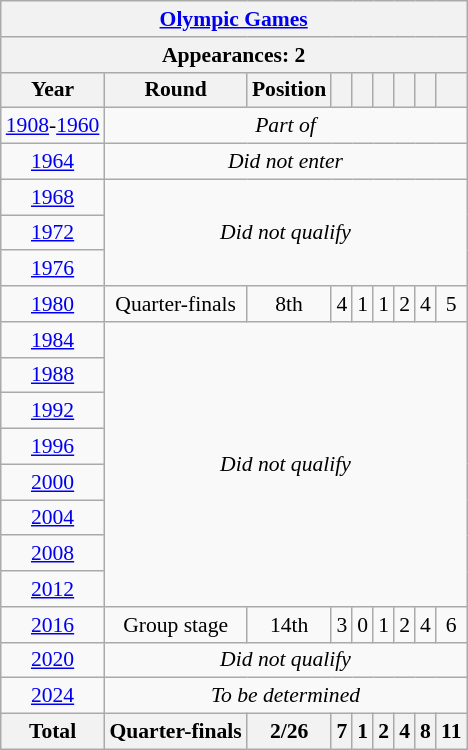<table class="wikitable" style="text-align: center;font-size:90%;">
<tr>
<th colspan=9><a href='#'>Olympic Games</a></th>
</tr>
<tr>
<th colspan=9>Appearances: 2</th>
</tr>
<tr>
<th>Year</th>
<th>Round</th>
<th>Position</th>
<th></th>
<th></th>
<th></th>
<th></th>
<th></th>
<th></th>
</tr>
<tr>
<td><a href='#'>1908</a>-<a href='#'>1960</a></td>
<td colspan=8><em>Part of </em></td>
</tr>
<tr>
<td> <a href='#'>1964</a></td>
<td colspan="8"><em>Did not enter</em></td>
</tr>
<tr>
<td> <a href='#'>1968</a></td>
<td colspan=8 rowspan=3><em>Did not qualify</em></td>
</tr>
<tr>
<td> <a href='#'>1972</a></td>
</tr>
<tr>
<td> <a href='#'>1976</a></td>
</tr>
<tr>
<td> <a href='#'>1980</a></td>
<td>Quarter-finals</td>
<td>8th</td>
<td>4</td>
<td>1</td>
<td>1</td>
<td>2</td>
<td>4</td>
<td>5</td>
</tr>
<tr>
<td> <a href='#'>1984</a></td>
<td colspan=8 rowspan=8><em>Did not qualify</em></td>
</tr>
<tr>
<td> <a href='#'>1988</a></td>
</tr>
<tr>
<td> <a href='#'>1992</a></td>
</tr>
<tr>
<td> <a href='#'>1996</a></td>
</tr>
<tr>
<td> <a href='#'>2000</a></td>
</tr>
<tr>
<td> <a href='#'>2004</a></td>
</tr>
<tr>
<td> <a href='#'>2008</a></td>
</tr>
<tr>
<td> <a href='#'>2012</a></td>
</tr>
<tr>
<td> <a href='#'>2016</a></td>
<td>Group stage</td>
<td>14th</td>
<td>3</td>
<td>0</td>
<td>1</td>
<td>2</td>
<td>4</td>
<td>6</td>
</tr>
<tr>
<td> <a href='#'>2020</a></td>
<td colspan=8><em>Did not qualify</em></td>
</tr>
<tr>
<td> <a href='#'>2024</a></td>
<td colspan=8 rowspan=1><em>To be determined</em></td>
</tr>
<tr>
<th>Total</th>
<th>Quarter-finals</th>
<th>2/26</th>
<th>7</th>
<th>1</th>
<th>2</th>
<th>4</th>
<th>8</th>
<th>11</th>
</tr>
</table>
